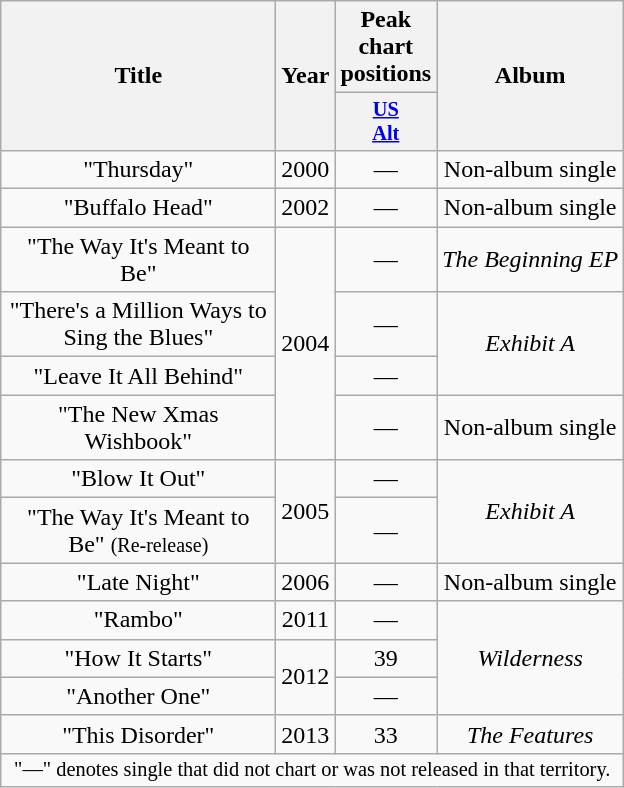<table class="wikitable plainrowheaders" style="text-align:center;">
<tr>
<th scope="col" rowspan="2" style="width:11em;">Title</th>
<th scope="col" rowspan="2">Year</th>
<th scope="col" colspan="1">Peak chart positions</th>
<th scope="col" rowspan="2">Album</th>
</tr>
<tr>
<th scope="col" style="width:3em;font-size:85%;"><a href='#'>US<br>Alt</a></th>
</tr>
<tr>
<td>"Thursday"</td>
<td rowspan="1">2000</td>
<td>—</td>
<td rowspan="1">Non-album single</td>
</tr>
<tr>
<td>"Buffalo Head"</td>
<td rowspan="1">2002</td>
<td>—</td>
<td rowspan="1">Non-album single</td>
</tr>
<tr>
<td>"The Way It's Meant to Be"</td>
<td rowspan="4">2004</td>
<td>—</td>
<td rowspan="1"><em>The Beginning EP</em></td>
</tr>
<tr>
<td>"There's a Million Ways to Sing the Blues"</td>
<td>—</td>
<td rowspan="2"><em>Exhibit A</em></td>
</tr>
<tr>
<td>"Leave It All Behind"</td>
<td>—</td>
</tr>
<tr>
<td>"The New Xmas Wishbook"</td>
<td>—</td>
<td rowspan="1">Non-album single</td>
</tr>
<tr>
<td>"Blow It Out"</td>
<td rowspan="2">2005</td>
<td>—</td>
<td rowspan="2"><em>Exhibit A</em></td>
</tr>
<tr>
<td>"The Way It's Meant to Be" <small>(Re-release)</small></td>
<td>—</td>
</tr>
<tr>
<td>"Late Night"</td>
<td rowspan="1">2006</td>
<td>—</td>
<td rowspan="1">Non-album single</td>
</tr>
<tr>
<td>"Rambo"</td>
<td rowspan="1">2011</td>
<td>—</td>
<td rowspan="3"><em>Wilderness</em></td>
</tr>
<tr>
<td>"How It Starts"</td>
<td rowspan="2">2012</td>
<td>39</td>
</tr>
<tr>
<td>"Another One"</td>
<td>—</td>
</tr>
<tr>
<td>"This Disorder"</td>
<td rowspan="1">2013</td>
<td>33</td>
<td rowspan="1"><em>The Features</em></td>
</tr>
<tr>
<td colspan="4" style="text-align:center; font-size:85%;">"—" denotes single that did not chart or was not released in that territory.</td>
</tr>
</table>
